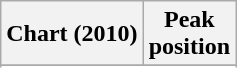<table class="wikitable sortable plainrowheaders" style="text-align:center">
<tr>
<th scope="col">Chart (2010)</th>
<th scope="col">Peak<br>position</th>
</tr>
<tr>
</tr>
<tr>
</tr>
</table>
